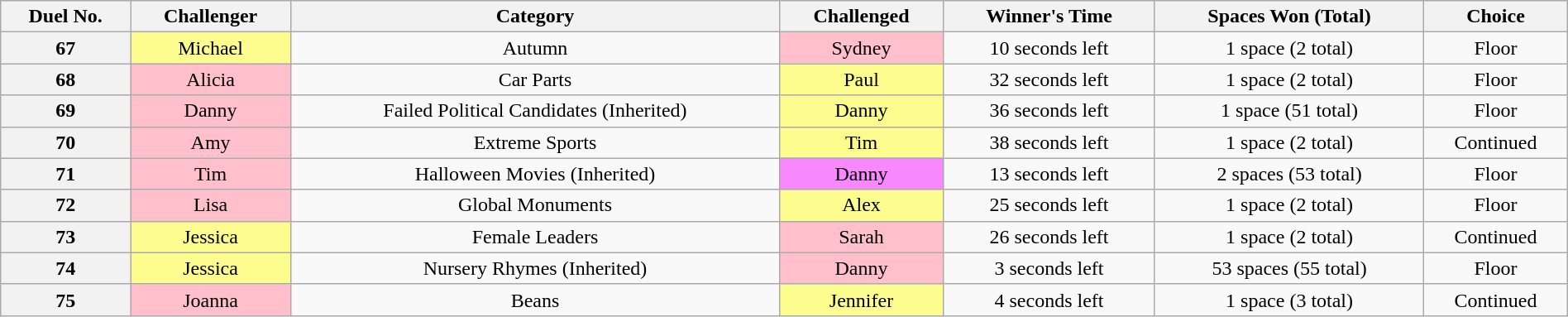<table class="wikitable sortable mw-collapsible mw-collapsed" style="text-align:center; width:100%">
<tr>
<th scope="col">Duel No.</th>
<th scope="col">Challenger</th>
<th scope="col">Category</th>
<th scope="col">Challenged</th>
<th scope="col">Winner's Time</th>
<th scope="col">Spaces Won (Total)</th>
<th scope="col">Choice</th>
</tr>
<tr>
<th>67</th>
<td style="background:#fdfc8f;">Michael</td>
<td>Autumn</td>
<td style="background:pink;">Sydney</td>
<td>10 seconds left</td>
<td>1 space (2 total)</td>
<td>Floor</td>
</tr>
<tr>
<th>68</th>
<td style="background:pink;">Alicia</td>
<td>Car Parts</td>
<td style="background:#fdfc8f;">Paul</td>
<td>32 seconds left</td>
<td>1 space (2 total)</td>
<td>Floor</td>
</tr>
<tr>
<th>69</th>
<td style="background:pink;">Danny</td>
<td>Failed Political Candidates (Inherited)</td>
<td style="background:#fdfc8f;">Danny</td>
<td>36 seconds left</td>
<td>1 space (51 total)</td>
<td>Floor</td>
</tr>
<tr>
<th>70</th>
<td style="background:pink;">Amy</td>
<td>Extreme Sports</td>
<td style="background:#fdfc8f;">Tim</td>
<td>38 seconds left</td>
<td>1 space (2 total)</td>
<td>Continued</td>
</tr>
<tr>
<th>71</th>
<td style="background:pink;">Tim</td>
<td>Halloween Movies (Inherited)</td>
<td style="background:#F888FD;">Danny</td>
<td>13 seconds left</td>
<td>2 spaces (53 total)</td>
<td>Floor</td>
</tr>
<tr>
<th>72</th>
<td style="background:pink;">Lisa</td>
<td>Global Monuments</td>
<td style="background:#fdfc8f;">Alex</td>
<td>25 seconds left</td>
<td>1 space (2 total)</td>
<td>Floor</td>
</tr>
<tr>
<th>73</th>
<td style="background:#fdfc8f;">Jessica</td>
<td>Female Leaders</td>
<td style="background:pink;">Sarah</td>
<td>26 seconds left</td>
<td>1 space (2 total)</td>
<td>Continued</td>
</tr>
<tr>
<th>74</th>
<td style="background:#fdfc8f;">Jessica</td>
<td>Nursery Rhymes (Inherited)</td>
<td style="background:pink;">Danny</td>
<td>3 seconds left</td>
<td>53 spaces (55 total)</td>
<td>Floor</td>
</tr>
<tr>
<th>75</th>
<td style="background:pink;">Joanna</td>
<td>Beans</td>
<td style="background:#fdfc8f;">Jennifer</td>
<td>4 seconds left</td>
<td>1 space (3 total)</td>
<td>Continued</td>
</tr>
</table>
